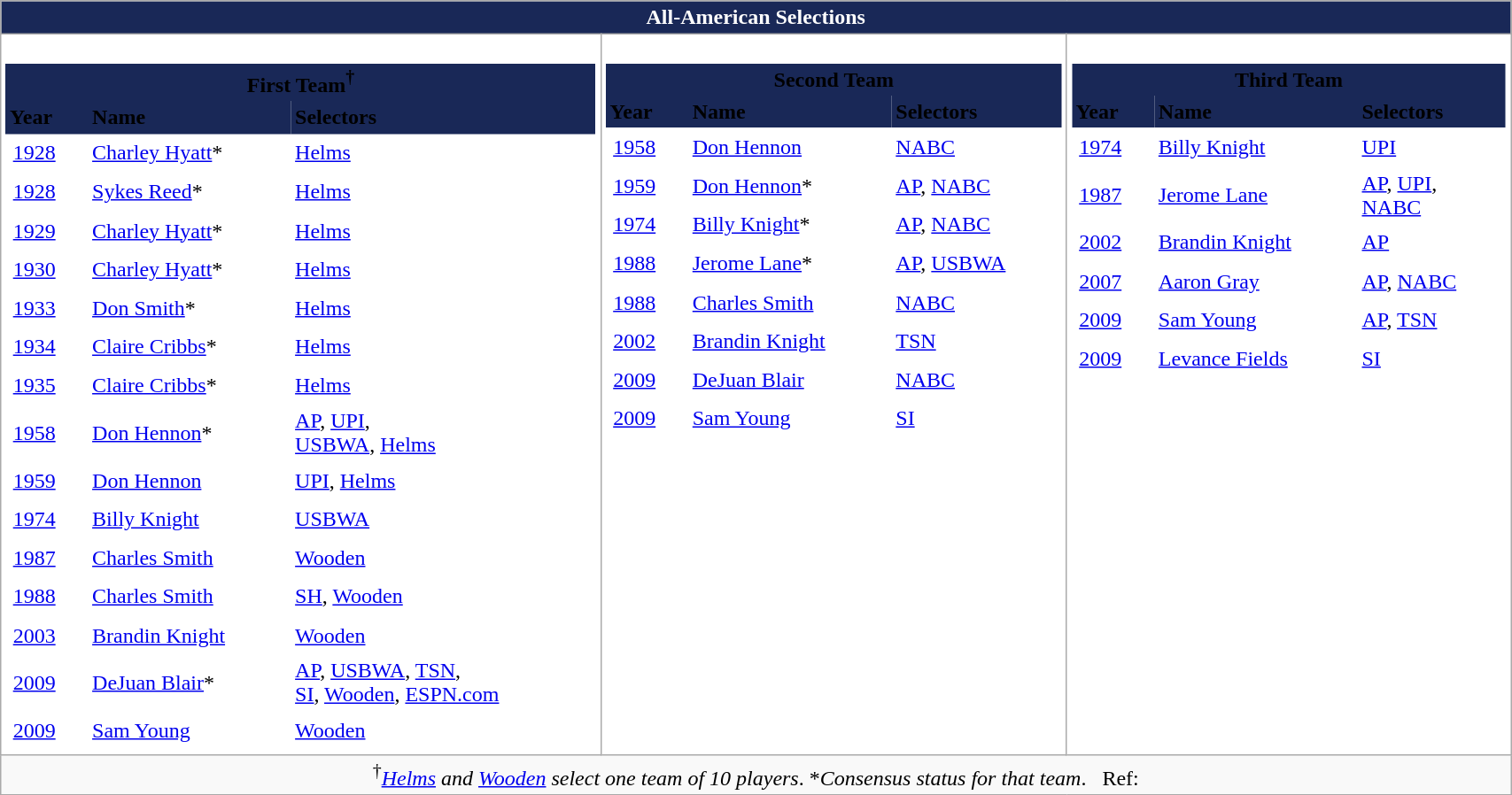<table | class="wikitable collapsible" cellpadding="0" border="0" cellspacing="0" width="90%">
<tr>
<th colspan="5" style="background:#192857; color:white">All-American Selections</th>
</tr>
<tr valign="top" style="background: white">
<td><br><table cellpadding="4" border="0" cellspacing="0" width="100%">
<tr>
<th colspan=3 style ="background: #192857; border: 0px"><span>First Team<sup>†</sup></span></th>
</tr>
<tr>
<th style ="background: #192857; border: 0px; text-align:left"><span>Year</span></th>
<th style ="background: #192857; border: 0px; text-align:left"><span>Name</span></th>
<th style ="background: #192857; border: 0px; text-align:left"><span>Selectors</span></th>
</tr>
<tr>
<td style ="padding:0.35em; border: 0px"><a href='#'>1928</a></td>
<td style ="border: 0px"><a href='#'>Charley Hyatt</a>*</td>
<td style ="border: 0px"><a href='#'>Helms</a></td>
</tr>
<tr>
<td style ="padding:0.35em; border: 0px"><a href='#'>1928</a></td>
<td style ="border: 0px"><a href='#'>Sykes Reed</a>*</td>
<td style ="border: 0px"><a href='#'>Helms</a></td>
</tr>
<tr>
<td style ="padding:0.35em; border: 0px"><a href='#'>1929</a></td>
<td style ="border: 0px"><a href='#'>Charley Hyatt</a>*</td>
<td style ="border: 0px"><a href='#'>Helms</a></td>
</tr>
<tr>
<td style ="padding:0.35em; border: 0px"><a href='#'>1930</a></td>
<td style ="border: 0px"><a href='#'>Charley Hyatt</a>*</td>
<td style ="border: 0px"><a href='#'>Helms</a></td>
</tr>
<tr>
<td style ="padding:0.35em; border: 0px"><a href='#'>1933</a></td>
<td style ="border: 0px"><a href='#'>Don Smith</a>*</td>
<td style ="border: 0px"><a href='#'>Helms</a></td>
</tr>
<tr>
<td style ="padding:0.35em; border: 0px"><a href='#'>1934</a></td>
<td style ="border: 0px"><a href='#'>Claire Cribbs</a>*</td>
<td style ="border: 0px"><a href='#'>Helms</a></td>
</tr>
<tr>
<td style ="padding:0.35em; border: 0px"><a href='#'>1935</a></td>
<td style ="border: 0px"><a href='#'>Claire Cribbs</a>*</td>
<td style ="border: 0px"><a href='#'>Helms</a></td>
</tr>
<tr>
<td style ="padding:0.35em; border: 0px"><a href='#'>1958</a></td>
<td style ="border: 0px"><a href='#'>Don Hennon</a>*</td>
<td style ="border: 0px"><a href='#'>AP</a>, <a href='#'>UPI</a>,<br><a href='#'>USBWA</a>, <a href='#'>Helms</a></td>
</tr>
<tr>
<td style ="padding:0.35em; border: 0px"><a href='#'>1959</a></td>
<td style ="border: 0px"><a href='#'>Don Hennon</a></td>
<td style ="border: 0px"><a href='#'>UPI</a>, <a href='#'>Helms</a></td>
</tr>
<tr>
<td style ="padding:0.35em; border: 0px"><a href='#'>1974</a></td>
<td style ="border: 0px"><a href='#'>Billy Knight</a></td>
<td style ="border: 0px"><a href='#'>USBWA</a></td>
</tr>
<tr>
<td style ="padding:0.35em; border: 0px"><a href='#'>1987</a></td>
<td style ="border: 0px"><a href='#'>Charles Smith</a></td>
<td style ="border: 0px"><a href='#'>Wooden</a></td>
</tr>
<tr>
<td style ="padding:0.35em; border: 0px"><a href='#'>1988</a></td>
<td style ="border: 0px"><a href='#'>Charles Smith</a></td>
<td style ="border: 0px"><a href='#'>SH</a>, <a href='#'>Wooden</a></td>
</tr>
<tr>
<td style ="padding:0.35em; border: 0px"><a href='#'>2003</a></td>
<td style ="border: 0px"><a href='#'>Brandin Knight</a></td>
<td style ="border: 0px"><a href='#'>Wooden</a></td>
</tr>
<tr>
<td style ="padding:0.35em; border: 0px"><a href='#'>2009</a></td>
<td style ="border: 0px"><a href='#'>DeJuan Blair</a>*</td>
<td style ="border: 0px"><a href='#'>AP</a>, <a href='#'>USBWA</a>, <a href='#'>TSN</a>,<br><a href='#'>SI</a>, <a href='#'>Wooden</a>, <a href='#'>ESPN.com</a></td>
</tr>
<tr>
<td style ="padding:0.35em; border: 0px"><a href='#'>2009</a></td>
<td style ="border: 0px"><a href='#'>Sam Young</a></td>
<td style ="border: 0px"><a href='#'>Wooden</a></td>
</tr>
</table>
</td>
<td align="center" valign="top"><br><table cellpadding="4" border="0" cellspacing="0" width="100%">
<tr>
<th colspan=3 style ="background: #192857; border: 0px"><span>Second Team</span></th>
</tr>
<tr>
<th style ="background: #192857; border: 0px; text-align:left"><span>Year</span></th>
<th style ="background: #192857; border: 0px; text-align:left"><span>Name</span></th>
<th style ="background: #192857; border: 0px; text-align:left"><span>Selectors</span></th>
</tr>
<tr>
<td style ="padding:0.35em; border: 0px"><a href='#'>1958</a></td>
<td style ="border: 0px"><a href='#'>Don Hennon</a></td>
<td style ="border: 0px"><a href='#'>NABC</a></td>
</tr>
<tr>
<td style ="padding:0.35em; border: 0px"><a href='#'>1959</a></td>
<td style ="border: 0px"><a href='#'>Don Hennon</a>*</td>
<td style ="border: 0px"><a href='#'>AP</a>, <a href='#'>NABC</a></td>
</tr>
<tr>
<td style ="padding:0.35em; border: 0px"><a href='#'>1974</a></td>
<td style ="border: 0px"><a href='#'>Billy Knight</a>*</td>
<td style ="border: 0px"><a href='#'>AP</a>, <a href='#'>NABC</a></td>
</tr>
<tr>
<td style ="padding:0.35em; border: 0px"><a href='#'>1988</a></td>
<td style ="border: 0px"><a href='#'>Jerome Lane</a>*</td>
<td style ="border: 0px"><a href='#'>AP</a>, <a href='#'>USBWA</a></td>
</tr>
<tr>
<td style ="padding:0.35em; border: 0px"><a href='#'>1988</a></td>
<td style ="border: 0px"><a href='#'>Charles Smith</a></td>
<td style ="border: 0px"><a href='#'>NABC</a></td>
</tr>
<tr>
<td style ="padding:0.35em; border: 0px"><a href='#'>2002</a></td>
<td style ="border: 0px"><a href='#'>Brandin Knight</a></td>
<td style ="border: 0px"><a href='#'>TSN</a></td>
</tr>
<tr>
<td style ="padding:0.35em; border: 0px"><a href='#'>2009</a></td>
<td style ="border: 0px"><a href='#'>DeJuan Blair</a></td>
<td style ="border: 0px"><a href='#'>NABC</a></td>
</tr>
<tr>
<td style ="padding:0.35em; border: 0px"><a href='#'>2009</a></td>
<td style ="border: 0px"><a href='#'>Sam Young</a></td>
<td style ="border: 0px"><a href='#'>SI</a></td>
</tr>
</table>
</td>
<td align="center" valign="top"><br><table cellpadding="4" border="0" cellspacing="0" width="100%">
<tr>
<th colspan=3 style ="background: #192857; border: 0px"><span>Third Team</span></th>
</tr>
<tr>
<th style ="background: #192857; border: 0px; text-align:left"><span>Year</span></th>
<th style ="background: #192857; border: 0px; text-align:left"><span>Name</span></th>
<th style ="background: #192857; border: 0px; text-align:left"><span>Selectors</span></th>
</tr>
<tr>
<td style ="padding:0.35em; border: 0px"><a href='#'>1974</a></td>
<td style ="border: 0px"><a href='#'>Billy Knight</a></td>
<td style ="border: 0px"><a href='#'>UPI</a></td>
</tr>
<tr>
<td style ="padding:0.35em; border: 0px"><a href='#'>1987</a></td>
<td style ="border: 0px"><a href='#'>Jerome Lane</a></td>
<td style ="border: 0px"><a href='#'>AP</a>, <a href='#'>UPI</a>,<br><a href='#'>NABC</a></td>
</tr>
<tr>
<td style ="padding:0.35em; border: 0px"><a href='#'>2002</a></td>
<td style ="border: 0px"><a href='#'>Brandin Knight</a></td>
<td style ="border: 0px"><a href='#'>AP</a></td>
</tr>
<tr>
<td style ="padding:0.35em; border: 0px"><a href='#'>2007</a></td>
<td style ="border: 0px"><a href='#'>Aaron Gray</a></td>
<td style ="border: 0px"><a href='#'>AP</a>, <a href='#'>NABC</a></td>
</tr>
<tr>
<td style ="padding:0.35em; border: 0px"><a href='#'>2009</a></td>
<td style ="border: 0px"><a href='#'>Sam Young</a></td>
<td style ="border: 0px"><a href='#'>AP</a>, <a href='#'>TSN</a></td>
</tr>
<tr>
<td style ="padding:0.35em; border: 0px"><a href='#'>2009</a></td>
<td style ="border: 0px"><a href='#'>Levance Fields</a></td>
<td style ="border: 0px"><a href='#'>SI</a></td>
</tr>
</table>
</td>
</tr>
<tr>
<td colspan="5" align="center"><span><sup>†</sup><em><a href='#'>Helms</a> and <a href='#'>Wooden</a> select one team of 10 players</em>. *<em>Consensus status for that team</em>.    Ref:</span></td>
</tr>
</table>
